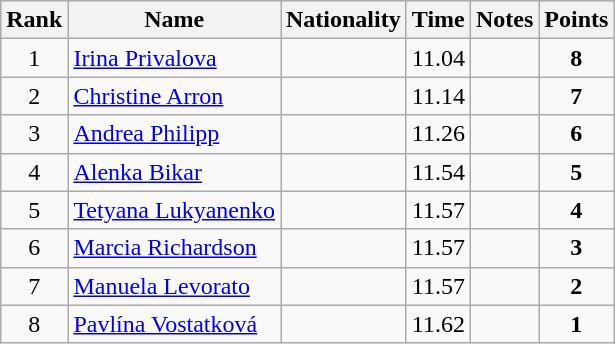<table class="wikitable sortable" style="text-align:center">
<tr>
<th>Rank</th>
<th>Name</th>
<th>Nationality</th>
<th>Time</th>
<th>Notes</th>
<th>Points</th>
</tr>
<tr>
<td>1</td>
<td align=left><a href='#'>Irina Privalova</a></td>
<td align=left></td>
<td>11.04</td>
<td></td>
<td><strong>8</strong></td>
</tr>
<tr>
<td>2</td>
<td align=left><a href='#'>Christine Arron</a></td>
<td align=left></td>
<td>11.14</td>
<td></td>
<td><strong>7</strong></td>
</tr>
<tr>
<td>3</td>
<td align=left><a href='#'>Andrea Philipp</a></td>
<td align=left></td>
<td>11.26</td>
<td></td>
<td><strong>6</strong></td>
</tr>
<tr>
<td>4</td>
<td align=left><a href='#'>Alenka Bikar</a></td>
<td align=left></td>
<td>11.54</td>
<td></td>
<td><strong>5</strong></td>
</tr>
<tr>
<td>5</td>
<td align=left><a href='#'>Tetyana Lukyanenko</a></td>
<td align=left></td>
<td>11.57</td>
<td></td>
<td><strong>4</strong></td>
</tr>
<tr>
<td>6</td>
<td align=left><a href='#'>Marcia Richardson</a></td>
<td align=left></td>
<td>11.57</td>
<td></td>
<td><strong>3</strong></td>
</tr>
<tr>
<td>7</td>
<td align=left><a href='#'>Manuela Levorato</a></td>
<td align=left></td>
<td>11.57</td>
<td></td>
<td><strong>2</strong></td>
</tr>
<tr>
<td>8</td>
<td align=left><a href='#'>Pavlína Vostatková</a></td>
<td align=left></td>
<td>11.62</td>
<td></td>
<td><strong>1</strong></td>
</tr>
</table>
